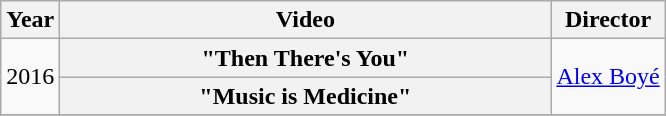<table class="wikitable plainrowheaders">
<tr>
<th>Year</th>
<th style="width:20em;">Video</th>
<th>Director</th>
</tr>
<tr>
<td rowspan="2">2016</td>
<th scope="row">"Then There's You"</th>
<td rowspan="2"><a href='#'>Alex Boyé</a></td>
</tr>
<tr>
<th scope="row">"Music is Medicine"</th>
</tr>
<tr>
</tr>
</table>
